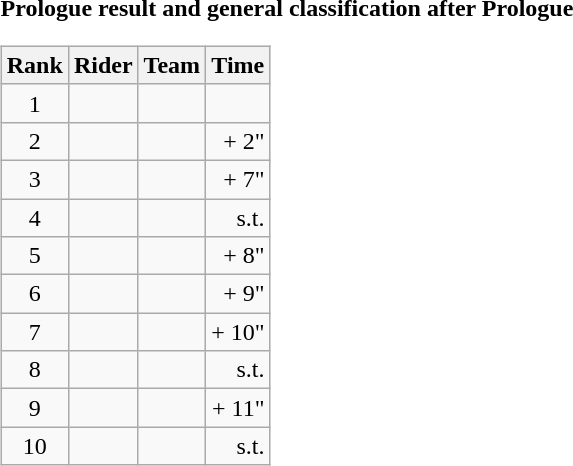<table>
<tr>
<td><strong>Prologue result and general classification after Prologue</strong><br><table class="wikitable">
<tr>
<th scope="col">Rank</th>
<th scope="col">Rider</th>
<th scope="col">Team</th>
<th scope="col">Time</th>
</tr>
<tr>
<td style="text-align:center;">1</td>
<td></td>
<td></td>
<td style="text-align:right;"></td>
</tr>
<tr>
<td style="text-align:center;">2</td>
<td></td>
<td></td>
<td style="text-align:right;">+ 2"</td>
</tr>
<tr>
<td style="text-align:center;">3</td>
<td></td>
<td></td>
<td style="text-align:right;">+ 7"</td>
</tr>
<tr>
<td style="text-align:center;">4</td>
<td></td>
<td></td>
<td style="text-align:right;">s.t.</td>
</tr>
<tr>
<td style="text-align:center;">5</td>
<td></td>
<td></td>
<td style="text-align:right;">+ 8"</td>
</tr>
<tr>
<td style="text-align:center;">6</td>
<td></td>
<td></td>
<td style="text-align:right;">+ 9"</td>
</tr>
<tr>
<td style="text-align:center;">7</td>
<td></td>
<td></td>
<td style="text-align:right;">+ 10"</td>
</tr>
<tr>
<td style="text-align:center;">8</td>
<td></td>
<td></td>
<td style="text-align:right;">s.t.</td>
</tr>
<tr>
<td style="text-align:center;">9</td>
<td></td>
<td></td>
<td style="text-align:right;">+ 11"</td>
</tr>
<tr>
<td style="text-align:center;">10</td>
<td></td>
<td></td>
<td style="text-align:right;">s.t.</td>
</tr>
</table>
</td>
</tr>
</table>
